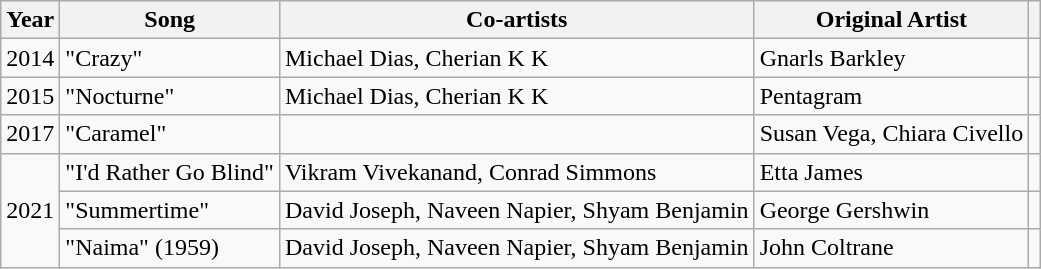<table class="wikitable">
<tr>
<th scope="col">Year</th>
<th scope="col">Song</th>
<th scope="col">Co-artists</th>
<th scope="col">Original Artist</th>
<th class="unsortable" scope="col"></th>
</tr>
<tr>
<td>2014</td>
<td>"Crazy"</td>
<td>Michael Dias, Cherian K K</td>
<td>Gnarls Barkley</td>
<td></td>
</tr>
<tr>
<td>2015</td>
<td>"Nocturne"</td>
<td>Michael Dias, Cherian K K</td>
<td>Pentagram</td>
<td></td>
</tr>
<tr>
<td>2017</td>
<td>"Caramel"</td>
<td></td>
<td>Susan Vega, Chiara Civello</td>
<td></td>
</tr>
<tr>
<td rowspan="3">2021</td>
<td>"I'd Rather Go Blind"</td>
<td>Vikram Vivekanand, Conrad Simmons</td>
<td>Etta James</td>
<td></td>
</tr>
<tr>
<td>"Summertime"</td>
<td>David Joseph, Naveen Napier, Shyam Benjamin</td>
<td>George Gershwin</td>
<td></td>
</tr>
<tr>
<td>"Naima" (1959)</td>
<td>David Joseph, Naveen Napier, Shyam Benjamin</td>
<td>John Coltrane</td>
<td></td>
</tr>
</table>
